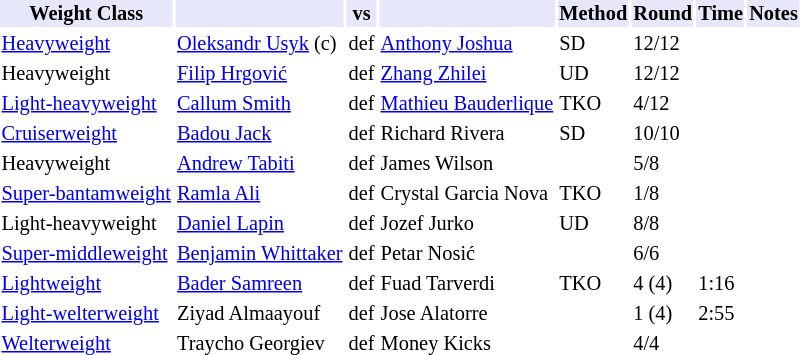<table class="toccolours" style="font-size: 85%;">
<tr>
<th style="background:#e6e8fa; color:#000; text-align:center;">Weight Class</th>
<th style="background:#e6e8fa; color:#000; text-align:center;"></th>
<th style="background:#e6e8fa; color:#000; text-align:center;">vs</th>
<th style="background:#e6e8fa; color:#000; text-align:center;"></th>
<th style="background:#e6e8fa; color:#000; text-align:center;">Method</th>
<th style="background:#e6e8fa; color:#000; text-align:center;">Round</th>
<th style="background:#e6e8fa; color:#000; text-align:center;">Time</th>
<th style="background:#e6e8fa; color:#000; text-align:center;">Notes</th>
</tr>
<tr>
<td><a href='#'>Heavyweight</a></td>
<td><a href='#'>Oleksandr Usyk</a> (c)</td>
<td>def</td>
<td><a href='#'>Anthony Joshua</a></td>
<td>SD</td>
<td>12/12</td>
<td></td>
<td><small></small></td>
</tr>
<tr>
<td>Heavyweight</td>
<td><a href='#'>Filip Hrgović</a></td>
<td>def</td>
<td><a href='#'>Zhang Zhilei</a></td>
<td>UD</td>
<td>12/12</td>
<td></td>
<td><small></small></td>
</tr>
<tr>
<td><a href='#'>Light-heavyweight</a></td>
<td><a href='#'>Callum Smith</a></td>
<td>def</td>
<td><a href='#'>Mathieu Bauderlique</a></td>
<td>TKO</td>
<td>4/12</td>
<td></td>
<td><small></small></td>
</tr>
<tr>
<td><a href='#'>Cruiserweight</a></td>
<td><a href='#'>Badou Jack</a></td>
<td>def</td>
<td>Richard Rivera</td>
<td>SD</td>
<td>10/10</td>
<td></td>
<td></td>
</tr>
<tr>
<td>Heavyweight</td>
<td><a href='#'>Andrew Tabiti</a></td>
<td>def</td>
<td>James Wilson</td>
<td></td>
<td>5/8</td>
<td></td>
<td></td>
</tr>
<tr>
<td><a href='#'>Super-bantamweight</a></td>
<td><a href='#'>Ramla Ali</a></td>
<td>def</td>
<td>Crystal Garcia Nova</td>
<td>TKO</td>
<td>1/8</td>
<td></td>
<td></td>
</tr>
<tr>
<td>Light-heavyweight</td>
<td><a href='#'>Daniel Lapin</a></td>
<td>def</td>
<td>Jozef Jurko</td>
<td>UD</td>
<td>8/8</td>
<td></td>
<td></td>
</tr>
<tr>
<td><a href='#'>Super-middleweight</a></td>
<td><a href='#'>Benjamin Whittaker</a></td>
<td>def</td>
<td>Petar Nosić</td>
<td></td>
<td>6/6</td>
<td></td>
<td></td>
</tr>
<tr>
<td><a href='#'>Lightweight</a></td>
<td><a href='#'>Bader Samreen</a></td>
<td>def</td>
<td>Fuad Tarverdi</td>
<td>TKO</td>
<td>4 (4)</td>
<td>1:16</td>
<td></td>
</tr>
<tr>
<td><a href='#'>Light-welterweight</a></td>
<td>Ziyad Almaayouf</td>
<td>def</td>
<td>Jose Alatorre</td>
<td></td>
<td>1 (4)</td>
<td>2:55</td>
<td></td>
</tr>
<tr>
<td><a href='#'>Welterweight</a></td>
<td>Traycho Georgiev</td>
<td>def</td>
<td>Money Kicks</td>
<td></td>
<td>4/4</td>
<td></td>
<td><small></small></td>
</tr>
</table>
